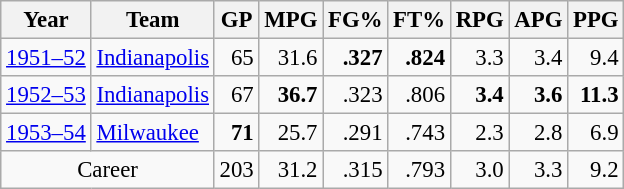<table class="wikitable sortable" style="font-size:95%; text-align:right;">
<tr>
<th>Year</th>
<th>Team</th>
<th>GP</th>
<th>MPG</th>
<th>FG%</th>
<th>FT%</th>
<th>RPG</th>
<th>APG</th>
<th>PPG</th>
</tr>
<tr>
<td style="text-align:left;"><a href='#'>1951–52</a></td>
<td style="text-align:left;"><a href='#'>Indianapolis</a></td>
<td>65</td>
<td>31.6</td>
<td><strong>.327</strong></td>
<td><strong>.824</strong></td>
<td>3.3</td>
<td>3.4</td>
<td>9.4</td>
</tr>
<tr>
<td style="text-align:left;"><a href='#'>1952–53</a></td>
<td style="text-align:left;"><a href='#'>Indianapolis</a></td>
<td>67</td>
<td><strong>36.7</strong></td>
<td>.323</td>
<td>.806</td>
<td><strong>3.4</strong></td>
<td><strong>3.6</strong></td>
<td><strong>11.3</strong></td>
</tr>
<tr>
<td style="text-align:left;"><a href='#'>1953–54</a></td>
<td style="text-align:left;"><a href='#'>Milwaukee</a></td>
<td><strong>71</strong></td>
<td>25.7</td>
<td>.291</td>
<td>.743</td>
<td>2.3</td>
<td>2.8</td>
<td>6.9</td>
</tr>
<tr>
<td colspan="2" style="text-align:center;">Career</td>
<td>203</td>
<td>31.2</td>
<td>.315</td>
<td>.793</td>
<td>3.0</td>
<td>3.3</td>
<td>9.2</td>
</tr>
</table>
